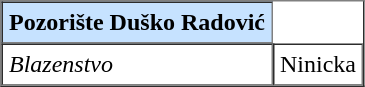<table border="1" cellpadding="4" cellspacing="0">
<tr bgcolor="#C6E2FF">
<th><strong>Pozorište Duško Radović</strong></th>
</tr>
<tr>
<td><em>Blazenstvo</em></td>
<td>Ninicka</td>
</tr>
</table>
